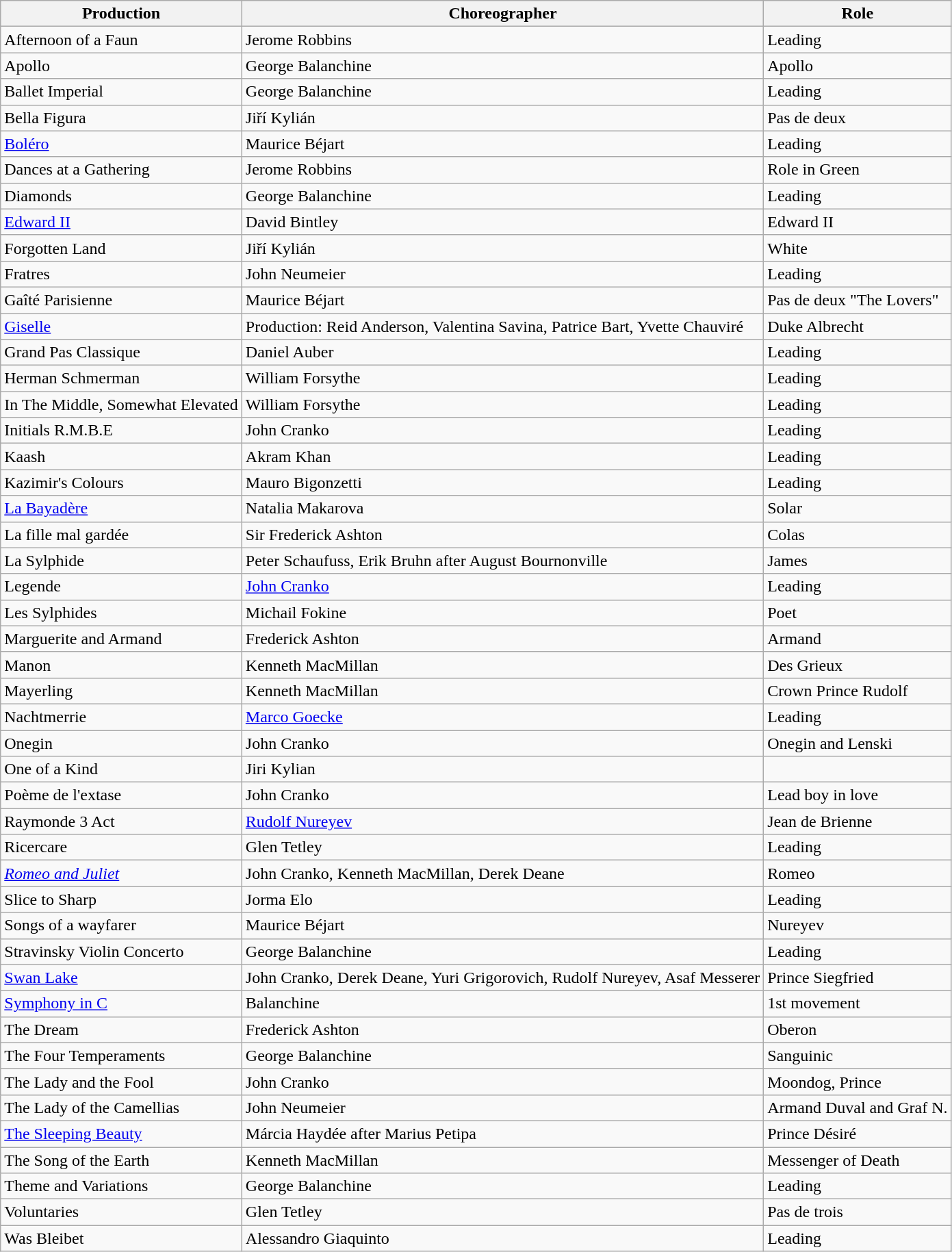<table class="wikitable sortable">
<tr>
<th>Production</th>
<th>Choreographer</th>
<th>Role</th>
</tr>
<tr>
<td>Afternoon of a Faun</td>
<td>Jerome Robbins</td>
<td>Leading</td>
</tr>
<tr>
<td>Apollo</td>
<td>George Balanchine</td>
<td>Apollo</td>
</tr>
<tr>
<td>Ballet Imperial</td>
<td>George Balanchine</td>
<td>Leading</td>
</tr>
<tr>
<td>Bella Figura</td>
<td>Jiří Kylián</td>
<td>Pas de deux</td>
</tr>
<tr>
<td><a href='#'>Boléro</a></td>
<td>Maurice Béjart</td>
<td>Leading</td>
</tr>
<tr>
<td>Dances at a Gathering</td>
<td>Jerome Robbins</td>
<td>Role in Green</td>
</tr>
<tr>
<td>Diamonds</td>
<td>George Balanchine</td>
<td>Leading</td>
</tr>
<tr>
<td><a href='#'>Edward II</a></td>
<td>David Bintley</td>
<td>Edward II</td>
</tr>
<tr>
<td>Forgotten Land</td>
<td>Jiří Kylián</td>
<td>White</td>
</tr>
<tr>
<td>Fratres</td>
<td>John Neumeier</td>
<td>Leading</td>
</tr>
<tr>
<td>Gaîté Parisienne</td>
<td>Maurice Béjart</td>
<td>Pas de deux "The Lovers"</td>
</tr>
<tr>
<td><a href='#'>Giselle</a></td>
<td>Production: Reid Anderson, Valentina Savina, Patrice Bart, Yvette Chauviré</td>
<td>Duke Albrecht</td>
</tr>
<tr>
<td>Grand Pas Classique</td>
<td>Daniel Auber</td>
<td>Leading</td>
</tr>
<tr>
<td>Herman Schmerman</td>
<td>William Forsythe</td>
<td>Leading</td>
</tr>
<tr>
<td>In The Middle, Somewhat Elevated</td>
<td>William Forsythe</td>
<td>Leading</td>
</tr>
<tr>
<td>Initials R.M.B.E</td>
<td>John Cranko</td>
<td>Leading</td>
</tr>
<tr>
<td>Kaash</td>
<td>Akram Khan</td>
<td>Leading</td>
</tr>
<tr>
<td>Kazimir's Colours</td>
<td>Mauro Bigonzetti</td>
<td>Leading</td>
</tr>
<tr>
<td><a href='#'>La Bayadère</a></td>
<td>Natalia Makarova</td>
<td>Solar</td>
</tr>
<tr>
<td>La fille mal gardée</td>
<td>Sir Frederick Ashton</td>
<td>Colas</td>
</tr>
<tr>
<td>La Sylphide</td>
<td>Peter Schaufuss, Erik Bruhn after August Bournonville</td>
<td>James</td>
</tr>
<tr>
<td>Legende</td>
<td><a href='#'>John Cranko</a></td>
<td>Leading</td>
</tr>
<tr>
<td>Les Sylphides</td>
<td>Michail Fokine</td>
<td>Poet</td>
</tr>
<tr>
<td>Marguerite and Armand</td>
<td>Frederick Ashton</td>
<td>Armand</td>
</tr>
<tr>
<td>Manon</td>
<td>Kenneth MacMillan</td>
<td>Des Grieux</td>
</tr>
<tr>
<td>Mayerling</td>
<td>Kenneth MacMillan</td>
<td>Crown Prince Rudolf</td>
</tr>
<tr>
<td>Nachtmerrie</td>
<td><a href='#'>Marco Goecke</a></td>
<td>Leading</td>
</tr>
<tr>
<td>Onegin</td>
<td>John Cranko</td>
<td>Onegin and Lenski</td>
</tr>
<tr>
<td>One of a Kind</td>
<td>Jiri Kylian</td>
<td></td>
</tr>
<tr>
<td>Poème de l'extase</td>
<td>John Cranko</td>
<td>Lead boy in love</td>
</tr>
<tr>
<td>Raymonde 3 Act</td>
<td><a href='#'>Rudolf Nureyev</a></td>
<td>Jean de Brienne</td>
</tr>
<tr>
<td>Ricercare</td>
<td>Glen Tetley</td>
<td>Leading</td>
</tr>
<tr>
<td><em><a href='#'>Romeo and Juliet</a></em></td>
<td>John Cranko, Kenneth MacMillan, Derek Deane</td>
<td>Romeo</td>
</tr>
<tr>
<td>Slice to Sharp</td>
<td>Jorma Elo</td>
<td>Leading</td>
</tr>
<tr>
<td>Songs of a wayfarer</td>
<td>Maurice Béjart</td>
<td>Nureyev</td>
</tr>
<tr>
<td>Stravinsky Violin Concerto</td>
<td>George Balanchine</td>
<td>Leading</td>
</tr>
<tr>
<td><a href='#'>Swan Lake</a></td>
<td>John Cranko, Derek Deane, Yuri Grigorovich, Rudolf Nureyev, Asaf Messerer</td>
<td>Prince Siegfried</td>
</tr>
<tr>
<td><a href='#'>Symphony in C</a></td>
<td>Balanchine</td>
<td>1st movement</td>
</tr>
<tr>
<td>The Dream</td>
<td>Frederick Ashton</td>
<td>Oberon</td>
</tr>
<tr>
<td>The Four Temperaments</td>
<td>George Balanchine</td>
<td>Sanguinic</td>
</tr>
<tr>
<td>The Lady and the Fool</td>
<td>John Cranko</td>
<td>Moondog, Prince</td>
</tr>
<tr>
<td>The Lady of the Camellias</td>
<td>John Neumeier</td>
<td>Armand Duval and Graf N.</td>
</tr>
<tr>
<td><a href='#'>The Sleeping Beauty</a></td>
<td>Márcia Haydée after Marius Petipa</td>
<td>Prince Désiré</td>
</tr>
<tr>
<td>The Song of the Earth</td>
<td>Kenneth MacMillan</td>
<td>Messenger of Death</td>
</tr>
<tr>
<td>Theme and Variations</td>
<td>George Balanchine</td>
<td>Leading</td>
</tr>
<tr>
<td>Voluntaries</td>
<td>Glen Tetley</td>
<td>Pas de trois</td>
</tr>
<tr>
<td>Was Bleibet</td>
<td>Alessandro Giaquinto</td>
<td>Leading</td>
</tr>
</table>
